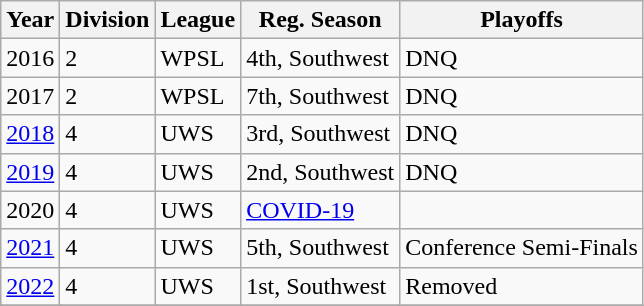<table class="wikitable">
<tr>
<th>Year</th>
<th>Division</th>
<th>League</th>
<th>Reg. Season</th>
<th>Playoffs</th>
</tr>
<tr>
<td>2016</td>
<td>2</td>
<td>WPSL</td>
<td>4th, Southwest</td>
<td>DNQ</td>
</tr>
<tr>
<td>2017</td>
<td>2</td>
<td>WPSL</td>
<td>7th, Southwest</td>
<td>DNQ</td>
</tr>
<tr>
<td><a href='#'>2018</a></td>
<td>4</td>
<td>UWS</td>
<td>3rd, Southwest</td>
<td>DNQ</td>
</tr>
<tr>
<td><a href='#'>2019</a></td>
<td>4</td>
<td>UWS</td>
<td>2nd, Southwest</td>
<td>DNQ</td>
</tr>
<tr>
<td>2020</td>
<td>4</td>
<td>UWS</td>
<td><a href='#'>COVID-19</a></td>
<td></td>
</tr>
<tr>
<td><a href='#'>2021</a></td>
<td>4</td>
<td>UWS</td>
<td>5th, Southwest</td>
<td>Conference Semi-Finals</td>
</tr>
<tr>
<td><a href='#'>2022</a></td>
<td>4</td>
<td>UWS</td>
<td>1st, Southwest</td>
<td>Removed</td>
</tr>
<tr>
</tr>
</table>
